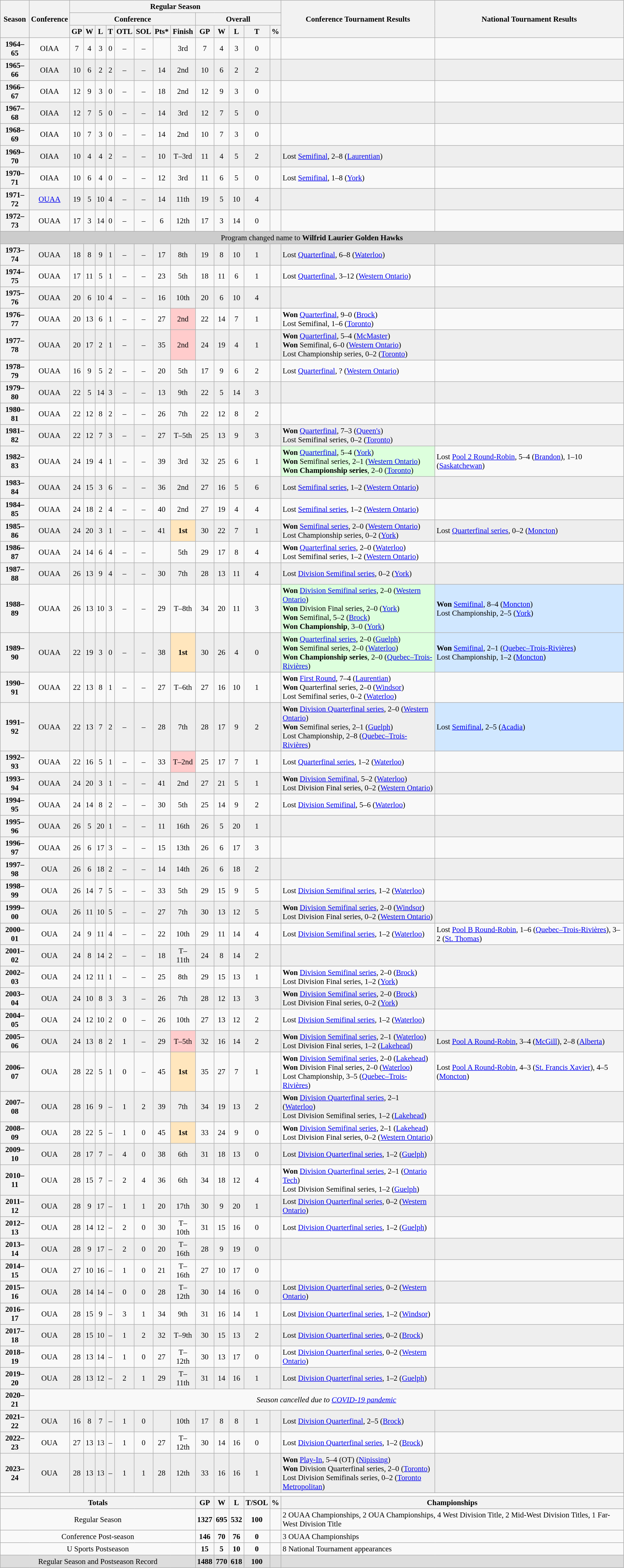<table class="wikitable" style="text-align: center; font-size: 95%">
<tr>
<th rowspan="3">Season</th>
<th rowspan="3">Conference</th>
<th colspan="13">Regular Season</th>
<th rowspan="3">Conference Tournament Results</th>
<th rowspan="3">National Tournament Results</th>
</tr>
<tr>
<th colspan="8">Conference</th>
<th colspan="5">Overall</th>
</tr>
<tr>
<th>GP</th>
<th>W</th>
<th>L</th>
<th>T</th>
<th>OTL</th>
<th>SOL</th>
<th>Pts*</th>
<th>Finish</th>
<th>GP</th>
<th>W</th>
<th>L</th>
<th>T</th>
<th>%</th>
</tr>
<tr>
<th>1964–65</th>
<td>OIAA</td>
<td>7</td>
<td>4</td>
<td>3</td>
<td>0</td>
<td>–</td>
<td>–</td>
<td></td>
<td>3rd</td>
<td>7</td>
<td>4</td>
<td>3</td>
<td>0</td>
<td></td>
<td align="left"></td>
<td align="left"></td>
</tr>
<tr bgcolor=eeeeee>
<th>1965–66</th>
<td>OIAA</td>
<td>10</td>
<td>6</td>
<td>2</td>
<td>2</td>
<td>–</td>
<td>–</td>
<td>14</td>
<td>2nd</td>
<td>10</td>
<td>6</td>
<td>2</td>
<td>2</td>
<td></td>
<td align="left"></td>
<td align="left"></td>
</tr>
<tr>
<th>1966–67</th>
<td>OIAA</td>
<td>12</td>
<td>9</td>
<td>3</td>
<td>0</td>
<td>–</td>
<td>–</td>
<td>18</td>
<td>2nd</td>
<td>12</td>
<td>9</td>
<td>3</td>
<td>0</td>
<td></td>
<td align="left"></td>
<td align="left"></td>
</tr>
<tr bgcolor=eeeeee>
<th>1967–68</th>
<td>OIAA</td>
<td>12</td>
<td>7</td>
<td>5</td>
<td>0</td>
<td>–</td>
<td>–</td>
<td>14</td>
<td>3rd</td>
<td>12</td>
<td>7</td>
<td>5</td>
<td>0</td>
<td></td>
<td align="left"></td>
<td align="left"></td>
</tr>
<tr>
<th>1968–69</th>
<td>OIAA</td>
<td>10</td>
<td>7</td>
<td>3</td>
<td>0</td>
<td>–</td>
<td>–</td>
<td>14</td>
<td>2nd</td>
<td>10</td>
<td>7</td>
<td>3</td>
<td>0</td>
<td></td>
<td align="left"></td>
<td align="left"></td>
</tr>
<tr bgcolor=eeeeee>
<th>1969–70</th>
<td>OIAA</td>
<td>10</td>
<td>4</td>
<td>4</td>
<td>2</td>
<td>–</td>
<td>–</td>
<td>10</td>
<td>T–3rd</td>
<td>11</td>
<td>4</td>
<td>5</td>
<td>2</td>
<td></td>
<td align="left">Lost <a href='#'>Semifinal</a>, 2–8 (<a href='#'>Laurentian</a>)</td>
<td align="left"></td>
</tr>
<tr>
<th>1970–71</th>
<td>OIAA</td>
<td>10</td>
<td>6</td>
<td>4</td>
<td>0</td>
<td>–</td>
<td>–</td>
<td>12</td>
<td>3rd</td>
<td>11</td>
<td>6</td>
<td>5</td>
<td>0</td>
<td></td>
<td align="left">Lost <a href='#'>Semifinal</a>, 1–8 (<a href='#'>York</a>)</td>
<td align="left"></td>
</tr>
<tr bgcolor=eeeeee>
<th>1971–72</th>
<td><a href='#'>OUAA</a></td>
<td>19</td>
<td>5</td>
<td>10</td>
<td>4</td>
<td>–</td>
<td>–</td>
<td>14</td>
<td>11th</td>
<td>19</td>
<td>5</td>
<td>10</td>
<td>4</td>
<td></td>
<td align="left"></td>
<td align="left"></td>
</tr>
<tr>
<th>1972–73</th>
<td>OUAA</td>
<td>17</td>
<td>3</td>
<td>14</td>
<td>0</td>
<td>–</td>
<td>–</td>
<td>6</td>
<td>12th</td>
<td>17</td>
<td>3</td>
<td>14</td>
<td>0</td>
<td></td>
<td align="left"></td>
<td align="left"></td>
</tr>
<tr bgcolor=cccccc>
<td colspan="18">Program changed name to <strong>Wilfrid Laurier Golden Hawks</strong></td>
</tr>
<tr bgcolor=eeeeee>
<th>1973–74</th>
<td>OUAA</td>
<td>18</td>
<td>8</td>
<td>9</td>
<td>1</td>
<td>–</td>
<td>–</td>
<td>17</td>
<td>8th</td>
<td>19</td>
<td>8</td>
<td>10</td>
<td>1</td>
<td></td>
<td align="left">Lost <a href='#'>Quarterfinal</a>, 6–8 (<a href='#'>Waterloo</a>)</td>
<td align="left"></td>
</tr>
<tr>
<th>1974–75</th>
<td>OUAA</td>
<td>17</td>
<td>11</td>
<td>5</td>
<td>1</td>
<td>–</td>
<td>–</td>
<td>23</td>
<td>5th</td>
<td>18</td>
<td>11</td>
<td>6</td>
<td>1</td>
<td></td>
<td align="left">Lost <a href='#'>Quarterfinal</a>, 3–12 (<a href='#'>Western Ontario</a>)</td>
<td align="left"></td>
</tr>
<tr bgcolor=eeeeee>
<th>1975–76</th>
<td>OUAA</td>
<td>20</td>
<td>6</td>
<td>10</td>
<td>4</td>
<td>–</td>
<td>–</td>
<td>16</td>
<td>10th</td>
<td>20</td>
<td>6</td>
<td>10</td>
<td>4</td>
<td></td>
<td align="left"></td>
<td align="left"></td>
</tr>
<tr>
<th>1976–77</th>
<td>OUAA</td>
<td>20</td>
<td>13</td>
<td>6</td>
<td>1</td>
<td>–</td>
<td>–</td>
<td>27</td>
<td bgcolor=ffcccc>2nd</td>
<td>22</td>
<td>14</td>
<td>7</td>
<td>1</td>
<td></td>
<td align="left"><strong>Won</strong> <a href='#'>Quarterfinal</a>, 9–0 (<a href='#'>Brock</a>)<br>Lost Semifinal, 1–6 (<a href='#'>Toronto</a>)</td>
<td align="left"></td>
</tr>
<tr bgcolor=eeeeee>
<th>1977–78</th>
<td>OUAA</td>
<td>20</td>
<td>17</td>
<td>2</td>
<td>1</td>
<td>–</td>
<td>–</td>
<td>35</td>
<td bgcolor=ffcccc>2nd</td>
<td>24</td>
<td>19</td>
<td>4</td>
<td>1</td>
<td></td>
<td align="left"><strong>Won</strong> <a href='#'>Quarterfinal</a>, 5–4 (<a href='#'>McMaster</a>)<br><strong>Won</strong> Semifinal, 6–0 (<a href='#'>Western Ontario</a>)<br>Lost Championship series, 0–2 (<a href='#'>Toronto</a>)</td>
<td align="left"></td>
</tr>
<tr>
<th>1978–79</th>
<td>OUAA</td>
<td>16</td>
<td>9</td>
<td>5</td>
<td>2</td>
<td>–</td>
<td>–</td>
<td>20</td>
<td>5th</td>
<td>17</td>
<td>9</td>
<td>6</td>
<td>2</td>
<td></td>
<td align="left">Lost <a href='#'>Quarterfinal</a>, ? (<a href='#'>Western Ontario</a>)</td>
<td align="left"></td>
</tr>
<tr bgcolor=eeeeee>
<th>1979–80</th>
<td>OUAA</td>
<td>22</td>
<td>5</td>
<td>14</td>
<td>3</td>
<td>–</td>
<td>–</td>
<td>13</td>
<td>9th</td>
<td>22</td>
<td>5</td>
<td>14</td>
<td>3</td>
<td></td>
<td align="left"></td>
<td align="left"></td>
</tr>
<tr>
<th>1980–81</th>
<td>OUAA</td>
<td>22</td>
<td>12</td>
<td>8</td>
<td>2</td>
<td>–</td>
<td>–</td>
<td>26</td>
<td>7th</td>
<td>22</td>
<td>12</td>
<td>8</td>
<td>2</td>
<td></td>
<td align="left"></td>
<td align="left"></td>
</tr>
<tr bgcolor=eeeeee>
<th>1981–82</th>
<td>OUAA</td>
<td>22</td>
<td>12</td>
<td>7</td>
<td>3</td>
<td>–</td>
<td>–</td>
<td>27</td>
<td>T–5th</td>
<td>25</td>
<td>13</td>
<td>9</td>
<td>3</td>
<td></td>
<td align="left"><strong>Won</strong> <a href='#'>Quarterfinal</a>, 7–3 (<a href='#'>Queen's</a>)<br>Lost Semifinal series, 0–2 (<a href='#'>Toronto</a>)</td>
<td align="left"></td>
</tr>
<tr>
<th>1982–83</th>
<td>OUAA</td>
<td>24</td>
<td>19</td>
<td>4</td>
<td>1</td>
<td>–</td>
<td>–</td>
<td>39</td>
<td>3rd</td>
<td>32</td>
<td>25</td>
<td>6</td>
<td>1</td>
<td></td>
<td bgcolor=ddffdd align="left"><strong>Won</strong> <a href='#'>Quarterfinal</a>, 5–4 (<a href='#'>York</a>)<br><strong>Won</strong> Semifinal series, 2–1 (<a href='#'>Western Ontario</a>)<br><strong>Won Championship series</strong>, 2–0 (<a href='#'>Toronto</a>)</td>
<td align="left">Lost <a href='#'>Pool 2 Round-Robin</a>, 5–4 (<a href='#'>Brandon</a>), 1–10 (<a href='#'>Saskatchewan</a>)</td>
</tr>
<tr bgcolor=eeeeee>
<th>1983–84</th>
<td>OUAA</td>
<td>24</td>
<td>15</td>
<td>3</td>
<td>6</td>
<td>–</td>
<td>–</td>
<td>36</td>
<td>2nd</td>
<td>27</td>
<td>16</td>
<td>5</td>
<td>6</td>
<td></td>
<td align="left">Lost <a href='#'>Semifinal series</a>, 1–2 (<a href='#'>Western Ontario</a>)</td>
<td align="left"></td>
</tr>
<tr>
<th>1984–85</th>
<td>OUAA</td>
<td>24</td>
<td>18</td>
<td>2</td>
<td>4</td>
<td>–</td>
<td>–</td>
<td>40</td>
<td>2nd</td>
<td>27</td>
<td>19</td>
<td>4</td>
<td>4</td>
<td></td>
<td align="left">Lost <a href='#'>Semifinal series</a>, 1–2 (<a href='#'>Western Ontario</a>)</td>
<td align="left"></td>
</tr>
<tr bgcolor=eeeeee>
<th>1985–86</th>
<td>OUAA</td>
<td>24</td>
<td>20</td>
<td>3</td>
<td>1</td>
<td>–</td>
<td>–</td>
<td>41</td>
<td bgcolor=FFE6BD><strong>1st</strong></td>
<td>30</td>
<td>22</td>
<td>7</td>
<td>1</td>
<td></td>
<td align="left"><strong>Won</strong> <a href='#'>Semifinal series</a>, 2–0 (<a href='#'>Western Ontario</a>)<br>Lost Championship series, 0–2 (<a href='#'>York</a>)</td>
<td align="left">Lost <a href='#'>Quarterfinal series</a>, 0–2 (<a href='#'>Moncton</a>)</td>
</tr>
<tr>
<th>1986–87</th>
<td>OUAA</td>
<td>24</td>
<td>14</td>
<td>6</td>
<td>4</td>
<td>–</td>
<td>–</td>
<td></td>
<td>5th</td>
<td>29</td>
<td>17</td>
<td>8</td>
<td>4</td>
<td></td>
<td align="left"><strong>Won</strong> <a href='#'>Quarterfinal series</a>, 2–0 (<a href='#'>Waterloo</a>)<br>Lost Semifinal series, 1–2 (<a href='#'>Western Ontario</a>)</td>
<td align="left"></td>
</tr>
<tr bgcolor=eeeeee>
<th>1987–88</th>
<td>OUAA</td>
<td>26</td>
<td>13</td>
<td>9</td>
<td>4</td>
<td>–</td>
<td>–</td>
<td>30</td>
<td>7th</td>
<td>28</td>
<td>13</td>
<td>11</td>
<td>4</td>
<td></td>
<td align="left">Lost <a href='#'>Division Semifinal series</a>, 0–2 (<a href='#'>York</a>)</td>
<td align="left"></td>
</tr>
<tr>
<th>1988–89</th>
<td>OUAA</td>
<td>26</td>
<td>13</td>
<td>10</td>
<td>3</td>
<td>–</td>
<td>–</td>
<td>29</td>
<td>T–8th</td>
<td>34</td>
<td>20</td>
<td>11</td>
<td>3</td>
<td></td>
<td bgcolor=ddffdd align="left"><strong>Won</strong> <a href='#'>Division Semifinal series</a>, 2–0 (<a href='#'>Western Ontario</a>)<br><strong>Won</strong> Division Final series, 2–0 (<a href='#'>York</a>)<br><strong>Won</strong> Semifinal, 5–2 (<a href='#'>Brock</a>)<br><strong>Won Championship</strong>, 3–0 (<a href='#'>York</a>)</td>
<td bgcolor=D0E7FF align="left"><strong>Won</strong> <a href='#'>Semifinal</a>, 8–4 (<a href='#'>Moncton</a>)<br>Lost Championship, 2–5 (<a href='#'>York</a>)</td>
</tr>
<tr bgcolor=eeeeee>
<th>1989–90</th>
<td>OUAA</td>
<td>22</td>
<td>19</td>
<td>3</td>
<td>0</td>
<td>–</td>
<td>–</td>
<td>38</td>
<td bgcolor=FFE6BD><strong>1st</strong></td>
<td>30</td>
<td>26</td>
<td>4</td>
<td>0</td>
<td></td>
<td bgcolor=ddffdd align="left"><strong>Won</strong> <a href='#'>Quarterfinal series</a>, 2–0 (<a href='#'>Guelph</a>)<br><strong>Won</strong> Semifinal series, 2–0 (<a href='#'>Waterloo</a>)<br><strong>Won Championship series</strong>, 2–0 (<a href='#'>Quebec–Trois-Rivières</a>)</td>
<td bgcolor=D0E7FF align="left"><strong>Won</strong> <a href='#'>Semifinal</a>, 2–1 (<a href='#'>Quebec–Trois-Rivières</a>)<br>Lost Championship, 1–2 (<a href='#'>Moncton</a>)</td>
</tr>
<tr>
<th>1990–91</th>
<td>OUAA</td>
<td>22</td>
<td>13</td>
<td>8</td>
<td>1</td>
<td>–</td>
<td>–</td>
<td>27</td>
<td>T–6th</td>
<td>27</td>
<td>16</td>
<td>10</td>
<td>1</td>
<td></td>
<td align="left"><strong>Won</strong> <a href='#'>First Round</a>, 7–4 (<a href='#'>Laurentian</a>)<br><strong>Won</strong> Quarterfinal series, 2–0 (<a href='#'>Windsor</a>)<br>Lost Semifinal series, 0–2 (<a href='#'>Waterloo</a>)</td>
<td align="left"></td>
</tr>
<tr bgcolor=eeeeee>
<th>1991–92</th>
<td>OUAA</td>
<td>22</td>
<td>13</td>
<td>7</td>
<td>2</td>
<td>–</td>
<td>–</td>
<td>28</td>
<td>7th</td>
<td>28</td>
<td>17</td>
<td>9</td>
<td>2</td>
<td></td>
<td align="left"><strong>Won</strong> <a href='#'>Division Quarterfinal series</a>, 2–0 (<a href='#'>Western Ontario</a>)<br><strong>Won</strong> Semifinal series, 2–1 (<a href='#'>Guelph</a>)<br>Lost Championship, 2–8 (<a href='#'>Quebec–Trois-Rivières</a>)</td>
<td bgcolor=D0E7FF align="left">Lost <a href='#'>Semifinal</a>, 2–5 (<a href='#'>Acadia</a>)</td>
</tr>
<tr>
<th>1992–93</th>
<td>OUAA</td>
<td>22</td>
<td>16</td>
<td>5</td>
<td>1</td>
<td>–</td>
<td>–</td>
<td>33</td>
<td bgcolor=ffcccc>T–2nd</td>
<td>25</td>
<td>17</td>
<td>7</td>
<td>1</td>
<td></td>
<td align="left">Lost <a href='#'>Quarterfinal series</a>, 1–2 (<a href='#'>Waterloo</a>)</td>
<td align="left"></td>
</tr>
<tr bgcolor=eeeeee>
<th>1993–94</th>
<td>OUAA</td>
<td>24</td>
<td>20</td>
<td>3</td>
<td>1</td>
<td>–</td>
<td>–</td>
<td>41</td>
<td>2nd</td>
<td>27</td>
<td>21</td>
<td>5</td>
<td>1</td>
<td></td>
<td align="left"><strong>Won</strong> <a href='#'>Division Semifinal</a>, 5–2 (<a href='#'>Waterloo</a>)<br>Lost Division Final series, 0–2 (<a href='#'>Western Ontario</a>)</td>
<td align="left"></td>
</tr>
<tr>
<th>1994–95</th>
<td>OUAA</td>
<td>24</td>
<td>14</td>
<td>8</td>
<td>2</td>
<td>–</td>
<td>–</td>
<td>30</td>
<td>5th</td>
<td>25</td>
<td>14</td>
<td>9</td>
<td>2</td>
<td></td>
<td align="left">Lost <a href='#'>Division Semifinal</a>, 5–6 (<a href='#'>Waterloo</a>)</td>
<td align="left"></td>
</tr>
<tr bgcolor=eeeeee>
<th>1995–96</th>
<td>OUAA</td>
<td>26</td>
<td>5</td>
<td>20</td>
<td>1</td>
<td>–</td>
<td>–</td>
<td>11</td>
<td>16th</td>
<td>26</td>
<td>5</td>
<td>20</td>
<td>1</td>
<td></td>
<td align="left"></td>
<td align="left"></td>
</tr>
<tr>
<th>1996–97</th>
<td>OUAA</td>
<td>26</td>
<td>6</td>
<td>17</td>
<td>3</td>
<td>–</td>
<td>–</td>
<td>15</td>
<td>13th</td>
<td>26</td>
<td>6</td>
<td>17</td>
<td>3</td>
<td></td>
<td align="left"></td>
<td align="left"></td>
</tr>
<tr bgcolor=eeeeee>
<th>1997–98</th>
<td>OUA</td>
<td>26</td>
<td>6</td>
<td>18</td>
<td>2</td>
<td>–</td>
<td>–</td>
<td>14</td>
<td>14th</td>
<td>26</td>
<td>6</td>
<td>18</td>
<td>2</td>
<td></td>
<td align="left"></td>
<td align="left"></td>
</tr>
<tr>
<th>1998–99</th>
<td>OUA</td>
<td>26</td>
<td>14</td>
<td>7</td>
<td>5</td>
<td>–</td>
<td>–</td>
<td>33</td>
<td>5th</td>
<td>29</td>
<td>15</td>
<td>9</td>
<td>5</td>
<td></td>
<td align="left">Lost <a href='#'>Division Semifinal series</a>, 1–2 (<a href='#'>Waterloo</a>)</td>
<td align="left"></td>
</tr>
<tr bgcolor=eeeeee>
<th>1999–00</th>
<td>OUA</td>
<td>26</td>
<td>11</td>
<td>10</td>
<td>5</td>
<td>–</td>
<td>–</td>
<td>27</td>
<td>7th</td>
<td>30</td>
<td>13</td>
<td>12</td>
<td>5</td>
<td></td>
<td align="left"><strong>Won</strong> <a href='#'>Division Semifinal series</a>, 2–0 (<a href='#'>Windsor</a>)<br>Lost Division Final series, 0–2 (<a href='#'>Western Ontario</a>)</td>
<td align="left"></td>
</tr>
<tr>
<th>2000–01</th>
<td>OUA</td>
<td>24</td>
<td>9</td>
<td>11</td>
<td>4</td>
<td>–</td>
<td>–</td>
<td>22</td>
<td>10th</td>
<td>29</td>
<td>11</td>
<td>14</td>
<td>4</td>
<td></td>
<td align="left">Lost <a href='#'>Division Semifinal series</a>, 1–2 (<a href='#'>Waterloo</a>)</td>
<td align="left">Lost <a href='#'>Pool B Round-Robin</a>, 1–6 (<a href='#'>Quebec–Trois-Rivières</a>), 3–2 (<a href='#'>St. Thomas</a>)</td>
</tr>
<tr bgcolor=eeeeee>
<th>2001–02</th>
<td>OUA</td>
<td>24</td>
<td>8</td>
<td>14</td>
<td>2</td>
<td>–</td>
<td>–</td>
<td>18</td>
<td>T–11th</td>
<td>24</td>
<td>8</td>
<td>14</td>
<td>2</td>
<td></td>
<td align="left"></td>
<td align="left"></td>
</tr>
<tr>
<th>2002–03</th>
<td>OUA</td>
<td>24</td>
<td>12</td>
<td>11</td>
<td>1</td>
<td>–</td>
<td>–</td>
<td>25</td>
<td>8th</td>
<td>29</td>
<td>15</td>
<td>13</td>
<td>1</td>
<td></td>
<td align="left"><strong>Won</strong> <a href='#'>Division Semifinal series</a>, 2–0 (<a href='#'>Brock</a>)<br>Lost Division Final series, 1–2 (<a href='#'>York</a>)</td>
<td align="left"></td>
</tr>
<tr bgcolor=eeeeee>
<th>2003–04</th>
<td>OUA</td>
<td>24</td>
<td>10</td>
<td>8</td>
<td>3</td>
<td>3</td>
<td>–</td>
<td>26</td>
<td>7th</td>
<td>28</td>
<td>12</td>
<td>13</td>
<td>3</td>
<td></td>
<td align="left"><strong>Won</strong> <a href='#'>Division Semifinal series</a>, 2–0 (<a href='#'>Brock</a>)<br>Lost Division Final series, 0–2 (<a href='#'>York</a>)</td>
<td align="left"></td>
</tr>
<tr>
<th>2004–05</th>
<td>OUA</td>
<td>24</td>
<td>12</td>
<td>10</td>
<td>2</td>
<td>0</td>
<td>–</td>
<td>26</td>
<td>10th</td>
<td>27</td>
<td>13</td>
<td>12</td>
<td>2</td>
<td></td>
<td align="left">Lost <a href='#'>Division Semifinal series</a>, 1–2 (<a href='#'>Waterloo</a>)</td>
<td align="left"></td>
</tr>
<tr bgcolor=eeeeee>
<th>2005–06</th>
<td>OUA</td>
<td>24</td>
<td>13</td>
<td>8</td>
<td>2</td>
<td>1</td>
<td>–</td>
<td>29</td>
<td bgcolor=ffcccc>T–5th</td>
<td>32</td>
<td>16</td>
<td>14</td>
<td>2</td>
<td></td>
<td align="left"><strong>Won</strong> <a href='#'>Division Semifinal series</a>, 2–1 (<a href='#'>Waterloo</a>)<br>Lost Division Final series, 1–2 (<a href='#'>Lakehead</a>)</td>
<td align="left">Lost <a href='#'>Pool A Round-Robin</a>, 3–4 (<a href='#'>McGill</a>), 2–8 (<a href='#'>Alberta</a>)</td>
</tr>
<tr>
<th>2006–07</th>
<td>OUA</td>
<td>28</td>
<td>22</td>
<td>5</td>
<td>1</td>
<td>0</td>
<td>–</td>
<td>45</td>
<td bgcolor=FFE6BD><strong>1st</strong></td>
<td>35</td>
<td>27</td>
<td>7</td>
<td>1</td>
<td></td>
<td align="left"><strong>Won</strong> <a href='#'>Division Semifinal series</a>, 2–0 (<a href='#'>Lakehead</a>)<br><strong>Won</strong> Division Final series, 2–0 (<a href='#'>Waterloo</a>)<br>Lost Championship, 3–5 (<a href='#'>Quebec–Trois-Rivières</a>)</td>
<td align="left">Lost <a href='#'>Pool A Round-Robin</a>, 4–3 (<a href='#'>St. Francis Xavier</a>), 4–5 (<a href='#'>Moncton</a>)</td>
</tr>
<tr bgcolor=eeeeee>
<th>2007–08</th>
<td>OUA</td>
<td>28</td>
<td>16</td>
<td>9</td>
<td>–</td>
<td>1</td>
<td>2</td>
<td>39</td>
<td>7th</td>
<td>34</td>
<td>19</td>
<td>13</td>
<td>2</td>
<td></td>
<td align="left"><strong>Won</strong> <a href='#'>Division Quarterfinal series</a>, 2–1 (<a href='#'>Waterloo</a>)<br>Lost Division Semifinal series, 1–2 (<a href='#'>Lakehead</a>)</td>
<td align="left"></td>
</tr>
<tr>
<th>2008–09</th>
<td>OUA</td>
<td>28</td>
<td>22</td>
<td>5</td>
<td>–</td>
<td>1</td>
<td>0</td>
<td>45</td>
<td bgcolor=FFE6BD><strong>1st</strong></td>
<td>33</td>
<td>24</td>
<td>9</td>
<td>0</td>
<td></td>
<td align="left"><strong>Won</strong> <a href='#'>Division Semifinal series</a>, 2–1 (<a href='#'>Lakehead</a>)<br>Lost Division Final series, 0–2 (<a href='#'>Western Ontario</a>)</td>
<td align="left"></td>
</tr>
<tr bgcolor=eeeeee>
<th>2009–10</th>
<td>OUA</td>
<td>28</td>
<td>17</td>
<td>7</td>
<td>–</td>
<td>4</td>
<td>0</td>
<td>38</td>
<td>6th</td>
<td>31</td>
<td>18</td>
<td>13</td>
<td>0</td>
<td></td>
<td align="left">Lost <a href='#'>Division Quarterfinal series</a>, 1–2 (<a href='#'>Guelph</a>)</td>
<td align="left"></td>
</tr>
<tr>
<th>2010–11</th>
<td>OUA</td>
<td>28</td>
<td>15</td>
<td>7</td>
<td>–</td>
<td>2</td>
<td>4</td>
<td>36</td>
<td>6th</td>
<td>34</td>
<td>18</td>
<td>12</td>
<td>4</td>
<td></td>
<td align="left"><strong>Won</strong> <a href='#'>Division Quarterfinal series</a>, 2–1 (<a href='#'>Ontario Tech</a>)<br>Lost Division Semifinal series, 1–2 (<a href='#'>Guelph</a>)</td>
<td align="left"></td>
</tr>
<tr bgcolor=eeeeee>
<th>2011–12</th>
<td>OUA</td>
<td>28</td>
<td>9</td>
<td>17</td>
<td>–</td>
<td>1</td>
<td>1</td>
<td>20</td>
<td>17th</td>
<td>30</td>
<td>9</td>
<td>20</td>
<td>1</td>
<td></td>
<td align="left">Lost <a href='#'>Division Quarterfinal series</a>, 0–2 (<a href='#'>Western Ontario</a>)</td>
<td align="left"></td>
</tr>
<tr>
<th>2012–13</th>
<td>OUA</td>
<td>28</td>
<td>14</td>
<td>12</td>
<td>–</td>
<td>2</td>
<td>0</td>
<td>30</td>
<td>T–10th</td>
<td>31</td>
<td>15</td>
<td>16</td>
<td>0</td>
<td></td>
<td align="left">Lost <a href='#'>Division Quarterfinal series</a>, 1–2 (<a href='#'>Guelph</a>)</td>
<td align="left"></td>
</tr>
<tr bgcolor=eeeeee>
<th>2013–14</th>
<td>OUA</td>
<td>28</td>
<td>9</td>
<td>17</td>
<td>–</td>
<td>2</td>
<td>0</td>
<td>20</td>
<td>T–16th</td>
<td>28</td>
<td>9</td>
<td>19</td>
<td>0</td>
<td></td>
<td align="left"></td>
<td align="left"></td>
</tr>
<tr>
<th>2014–15</th>
<td>OUA</td>
<td>27</td>
<td>10</td>
<td>16</td>
<td>–</td>
<td>1</td>
<td>0</td>
<td>21</td>
<td>T–16th</td>
<td>27</td>
<td>10</td>
<td>17</td>
<td>0</td>
<td></td>
<td align="left"></td>
<td align="left"></td>
</tr>
<tr bgcolor=eeeeee>
<th>2015–16</th>
<td>OUA</td>
<td>28</td>
<td>14</td>
<td>14</td>
<td>–</td>
<td>0</td>
<td>0</td>
<td>28</td>
<td>T–12th</td>
<td>30</td>
<td>14</td>
<td>16</td>
<td>0</td>
<td></td>
<td align="left">Lost <a href='#'>Division Quarterfinal series</a>, 0–2 (<a href='#'>Western Ontario</a>)</td>
<td align="left"></td>
</tr>
<tr>
<th>2016–17</th>
<td>OUA</td>
<td>28</td>
<td>15</td>
<td>9</td>
<td>–</td>
<td>3</td>
<td>1</td>
<td>34</td>
<td>9th</td>
<td>31</td>
<td>16</td>
<td>14</td>
<td>1</td>
<td></td>
<td align="left">Lost <a href='#'>Division Quarterfinal series</a>, 1–2 (<a href='#'>Windsor</a>)</td>
<td align="left"></td>
</tr>
<tr bgcolor=eeeeee>
<th>2017–18</th>
<td>OUA</td>
<td>28</td>
<td>15</td>
<td>10</td>
<td>–</td>
<td>1</td>
<td>2</td>
<td>32</td>
<td>T–9th</td>
<td>30</td>
<td>15</td>
<td>13</td>
<td>2</td>
<td></td>
<td align="left">Lost <a href='#'>Division Quarterfinal series</a>, 0–2 (<a href='#'>Brock</a>)</td>
<td align="left"></td>
</tr>
<tr>
<th>2018–19</th>
<td>OUA</td>
<td>28</td>
<td>13</td>
<td>14</td>
<td>–</td>
<td>1</td>
<td>0</td>
<td>27</td>
<td>T–12th</td>
<td>30</td>
<td>13</td>
<td>17</td>
<td>0</td>
<td></td>
<td align="left">Lost <a href='#'>Division Quarterfinal series</a>, 0–2 (<a href='#'>Western Ontario</a>)</td>
<td align="left"></td>
</tr>
<tr bgcolor=eeeeee>
<th>2019–20</th>
<td>OUA</td>
<td>28</td>
<td>13</td>
<td>12</td>
<td>–</td>
<td>2</td>
<td>1</td>
<td>29</td>
<td>T–11th</td>
<td>31</td>
<td>14</td>
<td>16</td>
<td>1</td>
<td></td>
<td align="left">Lost <a href='#'>Division Quarterfinal series</a>, 1–2 (<a href='#'>Guelph</a>)</td>
<td align="left"></td>
</tr>
<tr>
<th>2020–21</th>
<td colspan=17><em>Season cancelled due to <a href='#'>COVID-19 pandemic</a></em></td>
</tr>
<tr bgcolor=eeeeee>
<th>2021–22</th>
<td>OUA</td>
<td>16</td>
<td>8</td>
<td>7</td>
<td>–</td>
<td>1</td>
<td>0</td>
<td></td>
<td>10th</td>
<td>17</td>
<td>8</td>
<td>8</td>
<td>1</td>
<td></td>
<td align="left">Lost <a href='#'>Division Quarterfinal</a>, 2–5 (<a href='#'>Brock</a>)</td>
<td align="left"></td>
</tr>
<tr>
<th>2022–23</th>
<td>OUA</td>
<td>27</td>
<td>13</td>
<td>13</td>
<td>–</td>
<td>1</td>
<td>0</td>
<td>27</td>
<td>T–12th</td>
<td>30</td>
<td>14</td>
<td>16</td>
<td>0</td>
<td></td>
<td align="left">Lost <a href='#'>Division Quarterfinal series</a>, 1–2 (<a href='#'>Brock</a>)</td>
<td align="left"></td>
</tr>
<tr bgcolor=eeeeee>
<th>2023–24</th>
<td>OUA</td>
<td>28</td>
<td>13</td>
<td>13</td>
<td>–</td>
<td>1</td>
<td>1</td>
<td>28</td>
<td>12th</td>
<td>33</td>
<td>16</td>
<td>16</td>
<td>1</td>
<td></td>
<td align="left"><strong>Won</strong> <a href='#'>Play-In</a>, 5–4 (OT) (<a href='#'>Nipissing</a>)<br><strong>Won</strong> Division Quarterfinal series, 2–0 (<a href='#'>Toronto</a>)<br>Lost Division Semifinals series, 0–2 (<a href='#'>Toronto Metropolitan</a>)</td>
<td align="left"></td>
</tr>
<tr>
</tr>
<tr ->
</tr>
<tr>
<td colspan="17" style="background:#fff;"></td>
</tr>
<tr>
<th colspan="10">Totals</th>
<th>GP</th>
<th>W</th>
<th>L</th>
<th>T/SOL</th>
<th>%</th>
<th colspan="2">Championships</th>
</tr>
<tr>
<td colspan="10">Regular Season</td>
<td><strong>1327</strong></td>
<td><strong>695</strong></td>
<td><strong>532</strong></td>
<td><strong>100</strong></td>
<td><strong></strong></td>
<td colspan="2" align="left">2 OUAA Championships, 2 OUA Championships, 4 West Division Title, 2 Mid-West Division Titles, 1 Far-West Division Title</td>
</tr>
<tr>
<td colspan="10">Conference Post-season</td>
<td><strong>146</strong></td>
<td><strong>70</strong></td>
<td><strong>76</strong></td>
<td><strong>0</strong></td>
<td><strong></strong></td>
<td colspan="2" align="left">3 OUAA Championships</td>
</tr>
<tr>
<td colspan="10">U Sports Postseason</td>
<td><strong>15</strong></td>
<td><strong>5</strong></td>
<td><strong>10</strong></td>
<td><strong>0</strong></td>
<td><strong></strong></td>
<td colspan="2" align="left">8 National Tournament appearances</td>
</tr>
<tr bgcolor=dddddd>
<td colspan="10">Regular Season and Postseason Record</td>
<td><strong>1488</strong></td>
<td><strong>770</strong></td>
<td><strong>618</strong></td>
<td><strong>100</strong></td>
<td><strong></strong></td>
<td colspan="2" align="left"></td>
</tr>
</table>
